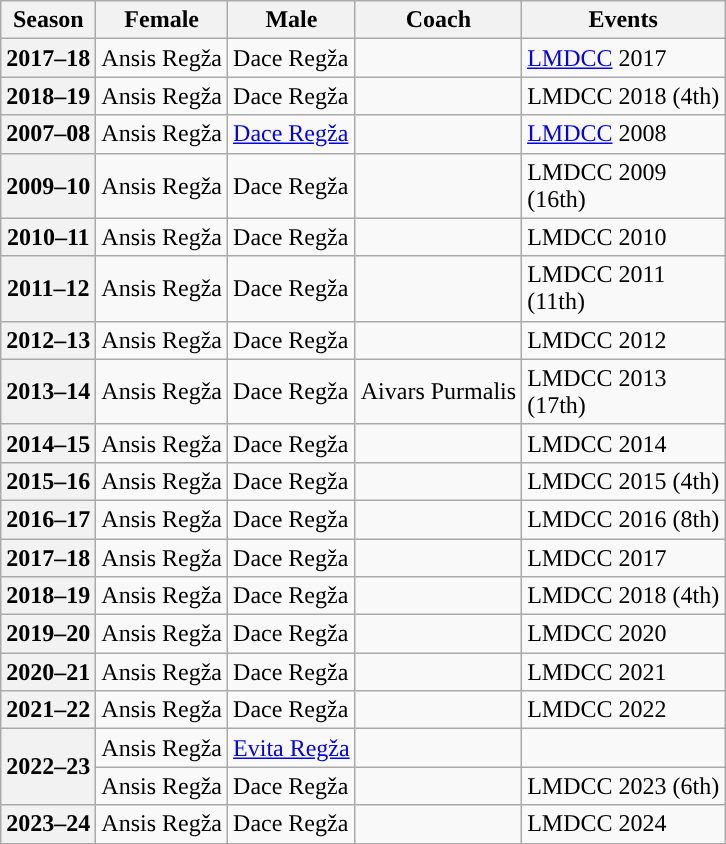<table class="wikitable">
<tr>
<th scope="col">Season</th>
<th scope="col">Female</th>
<th scope="col">Male</th>
<th scope="col">Coach</th>
<th scope="col">Events</th>
</tr>
<tr>
<th scope="row">2017–18</th>
<td>Ansis Regža</td>
<td>Dace Regža</td>
<td></td>
<td><a href='#'>LMDCC</a> 2017 </td>
</tr>
<tr>
<th scope="row">2018–19</th>
<td>Ansis Regža</td>
<td>Dace Regža</td>
<td></td>
<td>LMDCC 2018 (4th)</td>
</tr>
<tr>
<th scope="row">2007–08</th>
<td>Ansis Regža</td>
<td><a href='#'>Dace Regža</a></td>
<td></td>
<td><a href='#'>LMDCC</a> 2008 </td>
</tr>
<tr>
<th scope="row">2009–10</th>
<td>Ansis Regža</td>
<td>Dace Regža</td>
<td></td>
<td>LMDCC 2009 <br> (16th)</td>
</tr>
<tr>
<th scope="row">2010–11</th>
<td>Ansis Regža</td>
<td>Dace Regža</td>
<td></td>
<td>LMDCC 2010 </td>
</tr>
<tr>
<th scope="row">2011–12</th>
<td>Ansis Regža</td>
<td>Dace Regža</td>
<td></td>
<td>LMDCC 2011 <br> (11th)</td>
</tr>
<tr>
<th scope="row">2012–13</th>
<td>Ansis Regža</td>
<td>Dace Regža</td>
<td></td>
<td>LMDCC 2012 </td>
</tr>
<tr>
<th scope="row">2013–14</th>
<td>Ansis Regža</td>
<td>Dace Regža</td>
<td>Aivars Purmalis</td>
<td>LMDCC 2013 <br> (17th)</td>
</tr>
<tr>
<th scope="row">2014–15</th>
<td>Ansis Regža</td>
<td>Dace Regža</td>
<td></td>
<td>LMDCC 2014 </td>
</tr>
<tr>
<th scope="row">2015–16</th>
<td>Ansis Regža</td>
<td>Dace Regža</td>
<td></td>
<td>LMDCC 2015 (4th)</td>
</tr>
<tr>
<th scope="row">2016–17</th>
<td>Ansis Regža</td>
<td>Dace Regža</td>
<td></td>
<td>LMDCC 2016 (8th)</td>
</tr>
<tr>
<th scope="row">2017–18</th>
<td>Ansis Regža</td>
<td>Dace Regža</td>
<td></td>
<td>LMDCC 2017 </td>
</tr>
<tr>
<th scope="row">2018–19</th>
<td>Ansis Regža</td>
<td>Dace Regža</td>
<td></td>
<td>LMDCC 2018 (4th)</td>
</tr>
<tr>
<th scope="row">2019–20</th>
<td>Ansis Regža</td>
<td>Dace Regža</td>
<td></td>
<td>LMDCC 2020 </td>
</tr>
<tr>
<th scope="row">2020–21</th>
<td>Ansis Regža</td>
<td>Dace Regža</td>
<td></td>
<td>LMDCC 2021 </td>
</tr>
<tr>
<th scope="row">2021–22</th>
<td>Ansis Regža</td>
<td>Dace Regža</td>
<td></td>
<td>LMDCC 2022 </td>
</tr>
<tr>
<th scope="row" rowspan="2">2022–23</th>
<td>Ansis Regža</td>
<td><a href='#'>Evita Regža</a></td>
<td></td>
<td></td>
</tr>
<tr>
<td>Ansis Regža</td>
<td>Dace Regža</td>
<td></td>
<td>LMDCC 2023 (6th)</td>
</tr>
<tr>
<th scope="row">2023–24</th>
<td>Ansis Regža</td>
<td>Dace Regža</td>
<td></td>
<td>LMDCC 2024 </td>
</tr>
</table>
